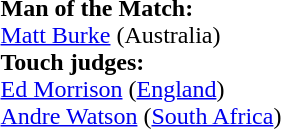<table style="width:50%">
<tr>
<td><br><strong>Man of the Match:</strong>
<br><a href='#'>Matt Burke</a> (Australia)<br><strong>Touch judges:</strong>
<br><a href='#'>Ed Morrison</a> (<a href='#'>England</a>)
<br><a href='#'>Andre Watson</a> (<a href='#'>South Africa</a>)</td>
</tr>
</table>
